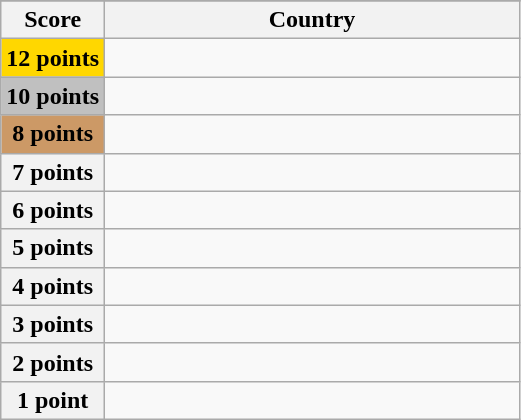<table class="wikitable">
<tr>
</tr>
<tr>
<th scope="col" width="20%">Score</th>
<th scope="col">Country</th>
</tr>
<tr>
<th scope="row" style="background:gold">12 points</th>
<td></td>
</tr>
<tr>
<th scope="row" style="background:silver">10 points</th>
<td></td>
</tr>
<tr>
<th scope="row" style="background:#CC9966">8 points</th>
<td></td>
</tr>
<tr>
<th scope="row">7 points</th>
<td></td>
</tr>
<tr>
<th scope="row">6 points</th>
<td></td>
</tr>
<tr>
<th scope="row">5 points</th>
<td></td>
</tr>
<tr>
<th scope="row">4 points</th>
<td></td>
</tr>
<tr>
<th scope="row">3 points</th>
<td></td>
</tr>
<tr>
<th scope="row">2 points</th>
<td></td>
</tr>
<tr>
<th scope="row">1 point</th>
<td></td>
</tr>
</table>
